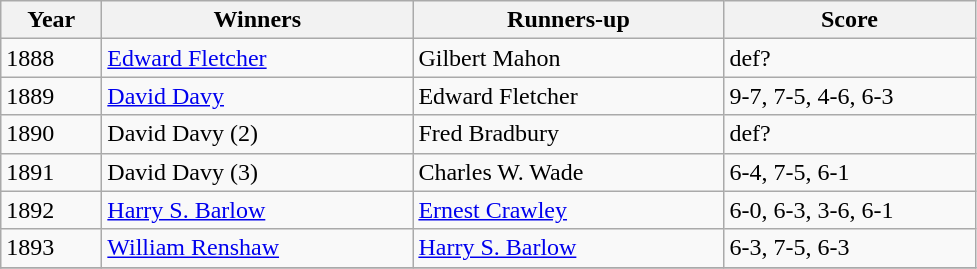<table class="wikitable">
<tr>
<th style="width:60px;">Year</th>
<th style="width:200px;">Winners</th>
<th style="width:200px;">Runners-up</th>
<th style="width:160px;">Score</th>
</tr>
<tr>
<td>1888</td>
<td> <a href='#'>Edward Fletcher</a></td>
<td> Gilbert Mahon</td>
<td>def?</td>
</tr>
<tr>
<td>1889</td>
<td> <a href='#'>David Davy</a></td>
<td> Edward Fletcher</td>
<td>9-7, 7-5, 4-6, 6-3</td>
</tr>
<tr>
<td>1890</td>
<td> David Davy (2)</td>
<td> Fred Bradbury</td>
<td>def?</td>
</tr>
<tr>
<td>1891</td>
<td> David Davy (3)</td>
<td> Charles W. Wade</td>
<td>6-4, 7-5, 6-1</td>
</tr>
<tr>
<td>1892</td>
<td> <a href='#'>Harry S. Barlow</a></td>
<td> <a href='#'>Ernest Crawley</a></td>
<td>6-0, 6-3, 3-6, 6-1</td>
</tr>
<tr>
<td>1893</td>
<td> <a href='#'>William Renshaw</a></td>
<td> <a href='#'>Harry S. Barlow</a></td>
<td>6-3, 7-5, 6-3</td>
</tr>
<tr>
</tr>
</table>
